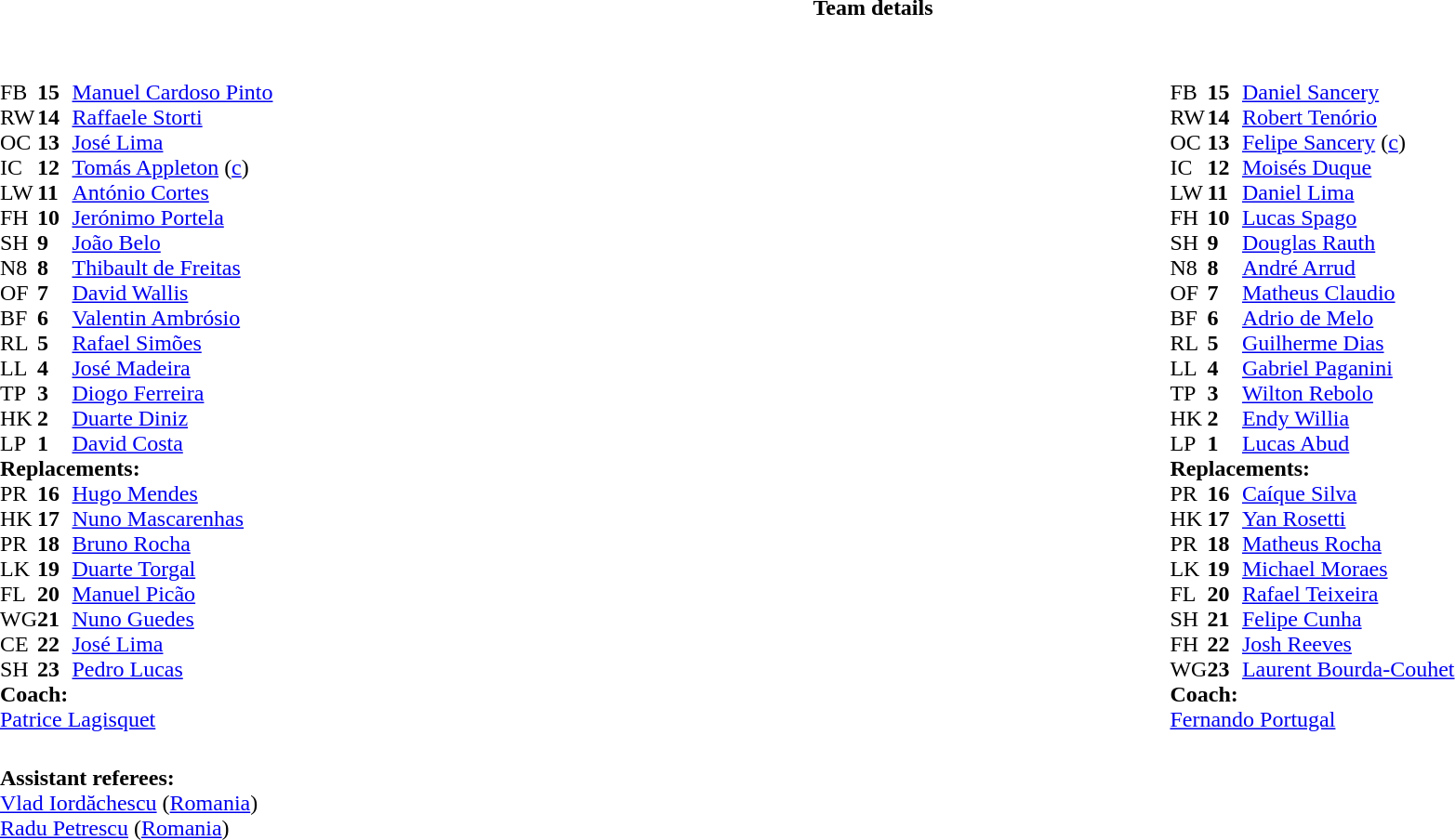<table border="0" class="collapsible collapsed" style="width:100%">
<tr>
<th>Team details</th>
</tr>
<tr>
<td><br><table style="width:100%">
<tr>
<td style="vertical-align:top; width:50%"><br><table cellspacing="0" cellpadding="0">
<tr>
<th width="25"></th>
<th width="25"></th>
</tr>
<tr>
<td>FB</td>
<td><strong>15</strong></td>
<td><a href='#'>Manuel Cardoso Pinto</a></td>
</tr>
<tr>
<td>RW</td>
<td><strong>14</strong></td>
<td><a href='#'>Raffaele Storti</a></td>
</tr>
<tr>
<td>OC</td>
<td><strong>13</strong></td>
<td><a href='#'>José Lima</a></td>
</tr>
<tr>
<td>IC</td>
<td><strong>12</strong></td>
<td><a href='#'>Tomás Appleton</a> (<a href='#'>c</a>)</td>
</tr>
<tr>
<td>LW</td>
<td><strong>11</strong></td>
<td><a href='#'>António Cortes</a></td>
<td></td>
<td></td>
</tr>
<tr>
<td>FH</td>
<td><strong>10</strong></td>
<td><a href='#'>Jerónimo Portela</a></td>
<td></td>
<td></td>
</tr>
<tr>
<td>SH</td>
<td><strong>9</strong></td>
<td><a href='#'>João Belo</a></td>
<td></td>
<td></td>
</tr>
<tr>
<td>N8</td>
<td><strong>8</strong></td>
<td><a href='#'>Thibault de Freitas</a></td>
</tr>
<tr>
<td>OF</td>
<td><strong>7</strong></td>
<td><a href='#'>David Wallis</a></td>
</tr>
<tr>
<td>BF</td>
<td><strong>6</strong></td>
<td><a href='#'>Valentin Ambrósio</a></td>
<td></td>
<td></td>
</tr>
<tr>
<td>RL</td>
<td><strong>5</strong></td>
<td><a href='#'>Rafael Simões</a></td>
<td></td>
<td></td>
</tr>
<tr>
<td>LL</td>
<td><strong>4</strong></td>
<td><a href='#'>José Madeira</a></td>
</tr>
<tr>
<td>TP</td>
<td><strong>3</strong></td>
<td><a href='#'>Diogo Ferreira</a></td>
<td></td>
<td></td>
</tr>
<tr>
<td>HK</td>
<td><strong>2</strong></td>
<td><a href='#'>Duarte Diniz</a></td>
<td></td>
<td></td>
</tr>
<tr>
<td>LP</td>
<td><strong>1</strong></td>
<td><a href='#'>David Costa</a></td>
<td></td>
<td></td>
</tr>
<tr>
<td colspan="3"><strong>Replacements:</strong></td>
</tr>
<tr>
<td>PR</td>
<td><strong>16</strong></td>
<td><a href='#'>Hugo Mendes</a></td>
<td></td>
<td></td>
</tr>
<tr>
<td>HK</td>
<td><strong>17</strong></td>
<td><a href='#'>Nuno Mascarenhas</a></td>
<td></td>
<td></td>
</tr>
<tr>
<td>PR</td>
<td><strong>18</strong></td>
<td><a href='#'>Bruno Rocha</a></td>
<td></td>
<td></td>
</tr>
<tr>
<td>LK</td>
<td><strong>19</strong></td>
<td><a href='#'>Duarte Torgal</a></td>
<td></td>
<td></td>
</tr>
<tr>
<td>FL</td>
<td><strong>20</strong></td>
<td><a href='#'>Manuel Picão</a></td>
<td></td>
<td></td>
</tr>
<tr>
<td>WG</td>
<td><strong>21</strong></td>
<td><a href='#'>Nuno Guedes</a></td>
<td></td>
<td></td>
</tr>
<tr>
<td>CE</td>
<td><strong>22</strong></td>
<td><a href='#'>José Lima</a></td>
<td></td>
<td></td>
</tr>
<tr>
<td>SH</td>
<td><strong>23</strong></td>
<td><a href='#'>Pedro Lucas</a></td>
<td></td>
<td></td>
</tr>
<tr>
<td colspan="3"><strong>Coach:</strong></td>
</tr>
<tr>
<td colspan="4"> <a href='#'>Patrice Lagisquet</a></td>
</tr>
</table>
</td>
<td style="vertical-align:top"></td>
<td style="vertical-align:top;width:50%"><br><table cellspacing="0" cellpadding="0" style="margin:auto">
<tr>
<th width="25"></th>
<th width="25"></th>
</tr>
<tr>
<td>FB</td>
<td><strong>15</strong></td>
<td><a href='#'>Daniel Sancery</a></td>
</tr>
<tr>
<td>RW</td>
<td><strong>14</strong></td>
<td><a href='#'>Robert Tenório</a></td>
</tr>
<tr>
<td>OC</td>
<td><strong>13</strong></td>
<td><a href='#'>Felipe Sancery</a> (<a href='#'>c</a>)</td>
</tr>
<tr>
<td>IC</td>
<td><strong>12</strong></td>
<td><a href='#'>Moisés Duque</a></td>
</tr>
<tr>
<td>LW</td>
<td><strong>11</strong></td>
<td><a href='#'>Daniel Lima</a></td>
<td></td>
<td></td>
</tr>
<tr>
<td>FH</td>
<td><strong>10</strong></td>
<td><a href='#'>Lucas Spago</a></td>
<td></td>
<td></td>
</tr>
<tr>
<td>SH</td>
<td><strong>9</strong></td>
<td><a href='#'>Douglas Rauth</a></td>
<td></td>
<td></td>
</tr>
<tr>
<td>N8</td>
<td><strong>8</strong></td>
<td><a href='#'>André Arrud</a></td>
</tr>
<tr>
<td>OF</td>
<td><strong>7</strong></td>
<td><a href='#'>Matheus Claudio</a></td>
</tr>
<tr>
<td>BF</td>
<td><strong>6</strong></td>
<td><a href='#'>Adrio de Melo</a></td>
<td></td>
<td></td>
</tr>
<tr>
<td>RL</td>
<td><strong>5</strong></td>
<td><a href='#'>Guilherme Dias</a></td>
<td></td>
</tr>
<tr>
<td>LL</td>
<td><strong>4</strong></td>
<td><a href='#'>Gabriel Paganini</a></td>
<td></td>
<td></td>
</tr>
<tr>
<td>TP</td>
<td><strong>3</strong></td>
<td><a href='#'>Wilton Rebolo</a></td>
<td></td>
<td></td>
</tr>
<tr>
<td>HK</td>
<td><strong>2</strong></td>
<td><a href='#'>Endy Willia</a></td>
<td></td>
<td></td>
</tr>
<tr>
<td>LP</td>
<td><strong>1</strong></td>
<td><a href='#'>Lucas Abud</a></td>
<td></td>
<td></td>
</tr>
<tr>
<td colspan="3"><strong>Replacements:</strong></td>
</tr>
<tr>
<td>PR</td>
<td><strong>16</strong></td>
<td><a href='#'>Caíque Silva</a></td>
<td></td>
<td></td>
</tr>
<tr>
<td>HK</td>
<td><strong>17</strong></td>
<td><a href='#'>Yan Rosetti</a></td>
<td></td>
<td></td>
</tr>
<tr>
<td>PR</td>
<td><strong>18</strong></td>
<td><a href='#'>Matheus Rocha</a></td>
<td></td>
<td></td>
</tr>
<tr>
<td>LK</td>
<td><strong>19</strong></td>
<td><a href='#'>Michael Moraes</a></td>
<td></td>
<td></td>
</tr>
<tr>
<td>FL</td>
<td><strong>20</strong></td>
<td><a href='#'>Rafael Teixeira</a></td>
<td></td>
<td></td>
</tr>
<tr>
<td>SH</td>
<td><strong>21</strong></td>
<td><a href='#'>Felipe Cunha</a></td>
<td></td>
<td></td>
</tr>
<tr>
<td>FH</td>
<td><strong>22</strong></td>
<td><a href='#'>Josh Reeves</a></td>
<td></td>
<td></td>
</tr>
<tr>
<td>WG</td>
<td><strong>23</strong></td>
<td><a href='#'>Laurent Bourda-Couhet</a></td>
<td></td>
<td></td>
</tr>
<tr>
<td colspan="3"><strong>Coach:</strong></td>
</tr>
<tr>
<td colspan="4"> <a href='#'>Fernando Portugal</a></td>
</tr>
</table>
</td>
</tr>
</table>
<table style="width:100%">
<tr>
<td><br><strong>Assistant referees:</strong>
<br><a href='#'>Vlad Iordăchescu</a> (<a href='#'>Romania</a>)
<br><a href='#'>Radu Petrescu</a> (<a href='#'>Romania</a>)</td>
</tr>
</table>
</td>
</tr>
</table>
